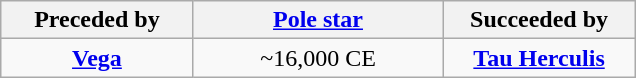<table class="wikitable" style="margin: 1em auto 1em auto;">
<tr>
<th width="120" align="center">Preceded by</th>
<th width="160" align="center"><a href='#'>Pole star</a></th>
<th width="120" align="center">Succeeded by</th>
</tr>
<tr>
<td align="center"><strong><a href='#'>Vega</a></strong></td>
<td align="center">~16,000 CE</td>
<td align="center"><strong><a href='#'>Tau Herculis</a></strong></td>
</tr>
</table>
